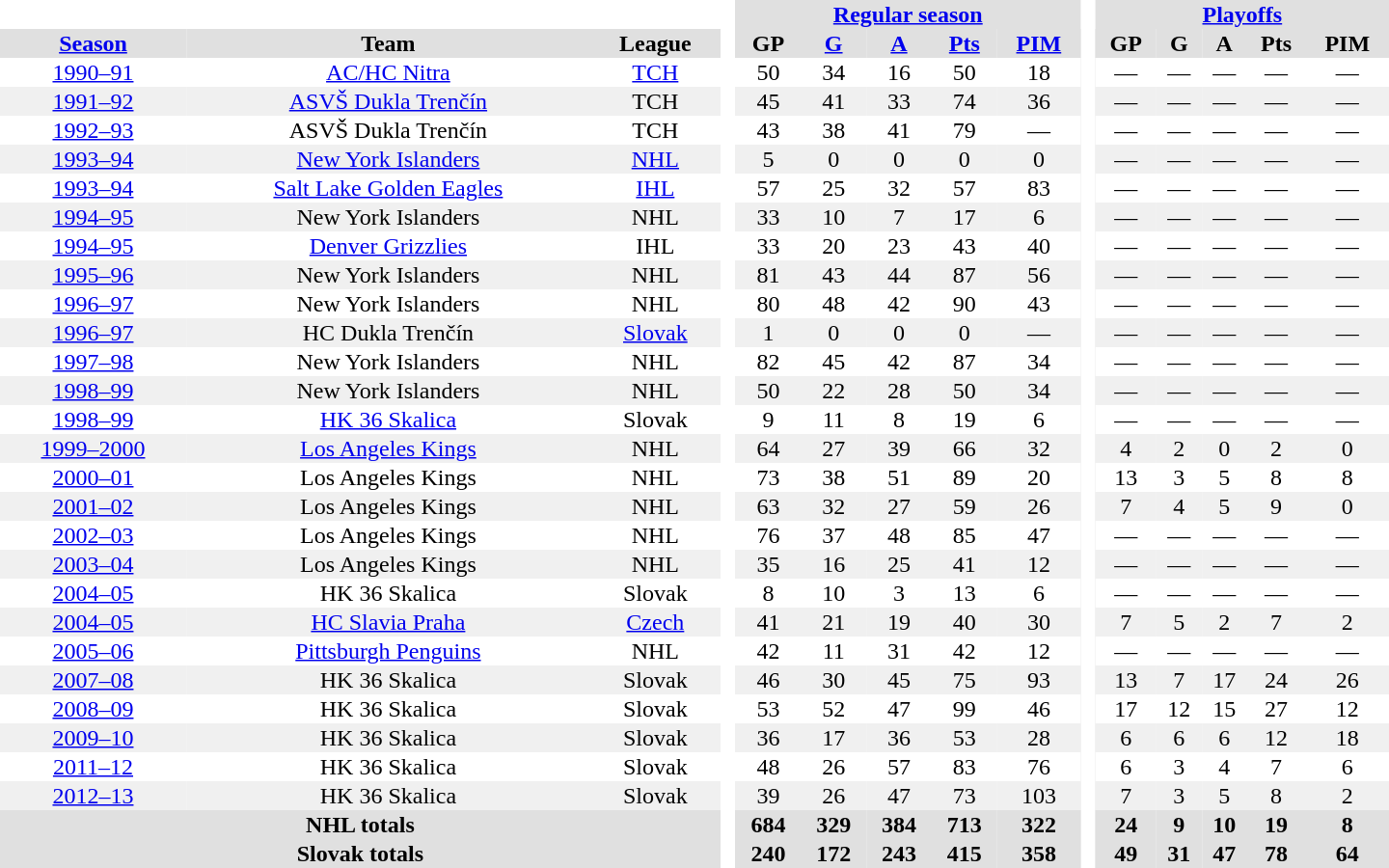<table border="0" cellpadding="1" cellspacing="0" style="text-align:center; width:60em">
<tr bgcolor="#e0e0e0">
<th colspan="3" bgcolor="#ffffff"> </th>
<th rowspan="99" bgcolor="#ffffff"> </th>
<th colspan="5"><a href='#'>Regular season</a></th>
<th rowspan="99" bgcolor="#ffffff"> </th>
<th colspan="5"><a href='#'>Playoffs</a></th>
</tr>
<tr bgcolor="#e0e0e0">
<th><a href='#'>Season</a></th>
<th>Team</th>
<th>League</th>
<th>GP</th>
<th><a href='#'>G</a></th>
<th><a href='#'>A</a></th>
<th><a href='#'>Pts</a></th>
<th><a href='#'>PIM</a></th>
<th>GP</th>
<th>G</th>
<th>A</th>
<th>Pts</th>
<th>PIM</th>
</tr>
<tr>
<td><a href='#'>1990–91</a></td>
<td><a href='#'>AC/HC Nitra</a></td>
<td><a href='#'>TCH</a></td>
<td>50</td>
<td>34</td>
<td>16</td>
<td>50</td>
<td>18</td>
<td>—</td>
<td>—</td>
<td>—</td>
<td>—</td>
<td>—</td>
</tr>
<tr bgcolor="#f0f0f0">
<td><a href='#'>1991–92</a></td>
<td><a href='#'>ASVŠ Dukla Trenčín</a></td>
<td>TCH</td>
<td>45</td>
<td>41</td>
<td>33</td>
<td>74</td>
<td>36</td>
<td>—</td>
<td>—</td>
<td>—</td>
<td>—</td>
<td>—</td>
</tr>
<tr>
<td><a href='#'>1992–93</a></td>
<td>ASVŠ Dukla Trenčín</td>
<td>TCH</td>
<td>43</td>
<td>38</td>
<td>41</td>
<td>79</td>
<td>—</td>
<td>—</td>
<td>—</td>
<td>—</td>
<td>—</td>
<td>—</td>
</tr>
<tr bgcolor="#f0f0f0">
<td><a href='#'>1993–94</a></td>
<td><a href='#'>New York Islanders</a></td>
<td><a href='#'>NHL</a></td>
<td>5</td>
<td>0</td>
<td>0</td>
<td>0</td>
<td>0</td>
<td>—</td>
<td>—</td>
<td>—</td>
<td>—</td>
<td>—</td>
</tr>
<tr>
<td><a href='#'>1993–94</a></td>
<td><a href='#'>Salt Lake Golden Eagles</a></td>
<td><a href='#'>IHL</a></td>
<td>57</td>
<td>25</td>
<td>32</td>
<td>57</td>
<td>83</td>
<td>—</td>
<td>—</td>
<td>—</td>
<td>—</td>
<td>—</td>
</tr>
<tr bgcolor="#f0f0f0">
<td><a href='#'>1994–95</a></td>
<td>New York Islanders</td>
<td>NHL</td>
<td>33</td>
<td>10</td>
<td>7</td>
<td>17</td>
<td>6</td>
<td>—</td>
<td>—</td>
<td>—</td>
<td>—</td>
<td>—</td>
</tr>
<tr>
<td><a href='#'>1994–95</a></td>
<td><a href='#'>Denver Grizzlies</a></td>
<td>IHL</td>
<td>33</td>
<td>20</td>
<td>23</td>
<td>43</td>
<td>40</td>
<td>—</td>
<td>—</td>
<td>—</td>
<td>—</td>
<td>—</td>
</tr>
<tr bgcolor="#f0f0f0">
<td><a href='#'>1995–96</a></td>
<td>New York Islanders</td>
<td>NHL</td>
<td>81</td>
<td>43</td>
<td>44</td>
<td>87</td>
<td>56</td>
<td>—</td>
<td>—</td>
<td>—</td>
<td>—</td>
<td>—</td>
</tr>
<tr>
<td><a href='#'>1996–97</a></td>
<td>New York Islanders</td>
<td>NHL</td>
<td>80</td>
<td>48</td>
<td>42</td>
<td>90</td>
<td>43</td>
<td>—</td>
<td>—</td>
<td>—</td>
<td>—</td>
<td>—</td>
</tr>
<tr bgcolor="#f0f0f0">
<td><a href='#'>1996–97</a></td>
<td>HC Dukla Trenčín</td>
<td><a href='#'>Slovak</a></td>
<td>1</td>
<td>0</td>
<td>0</td>
<td>0</td>
<td>—</td>
<td>—</td>
<td>—</td>
<td>—</td>
<td>—</td>
<td>—</td>
</tr>
<tr>
<td><a href='#'>1997–98</a></td>
<td>New York Islanders</td>
<td>NHL</td>
<td>82</td>
<td>45</td>
<td>42</td>
<td>87</td>
<td>34</td>
<td>—</td>
<td>—</td>
<td>—</td>
<td>—</td>
<td>—</td>
</tr>
<tr bgcolor="#f0f0f0">
<td><a href='#'>1998–99</a></td>
<td>New York Islanders</td>
<td>NHL</td>
<td>50</td>
<td>22</td>
<td>28</td>
<td>50</td>
<td>34</td>
<td>—</td>
<td>—</td>
<td>—</td>
<td>—</td>
<td>—</td>
</tr>
<tr>
<td><a href='#'>1998–99</a></td>
<td><a href='#'>HK 36 Skalica</a></td>
<td>Slovak</td>
<td>9</td>
<td>11</td>
<td>8</td>
<td>19</td>
<td>6</td>
<td>—</td>
<td>—</td>
<td>—</td>
<td>—</td>
<td>—</td>
</tr>
<tr bgcolor="#f0f0f0">
<td><a href='#'>1999–2000</a></td>
<td><a href='#'>Los Angeles Kings</a></td>
<td>NHL</td>
<td>64</td>
<td>27</td>
<td>39</td>
<td>66</td>
<td>32</td>
<td>4</td>
<td>2</td>
<td>0</td>
<td>2</td>
<td>0</td>
</tr>
<tr>
<td><a href='#'>2000–01</a></td>
<td>Los Angeles Kings</td>
<td>NHL</td>
<td>73</td>
<td>38</td>
<td>51</td>
<td>89</td>
<td>20</td>
<td>13</td>
<td>3</td>
<td>5</td>
<td>8</td>
<td>8</td>
</tr>
<tr bgcolor="#f0f0f0">
<td><a href='#'>2001–02</a></td>
<td>Los Angeles Kings</td>
<td>NHL</td>
<td>63</td>
<td>32</td>
<td>27</td>
<td>59</td>
<td>26</td>
<td>7</td>
<td>4</td>
<td>5</td>
<td>9</td>
<td>0</td>
</tr>
<tr>
<td><a href='#'>2002–03</a></td>
<td>Los Angeles Kings</td>
<td>NHL</td>
<td>76</td>
<td>37</td>
<td>48</td>
<td>85</td>
<td>47</td>
<td>—</td>
<td>—</td>
<td>—</td>
<td>—</td>
<td>—</td>
</tr>
<tr bgcolor="#f0f0f0">
<td><a href='#'>2003–04</a></td>
<td>Los Angeles Kings</td>
<td>NHL</td>
<td>35</td>
<td>16</td>
<td>25</td>
<td>41</td>
<td>12</td>
<td>—</td>
<td>—</td>
<td>—</td>
<td>—</td>
<td>—</td>
</tr>
<tr>
<td><a href='#'>2004–05</a></td>
<td>HK 36 Skalica</td>
<td>Slovak</td>
<td>8</td>
<td>10</td>
<td>3</td>
<td>13</td>
<td>6</td>
<td>—</td>
<td>—</td>
<td>—</td>
<td>—</td>
<td>—</td>
</tr>
<tr bgcolor="#f0f0f0">
<td><a href='#'>2004–05</a></td>
<td><a href='#'>HC Slavia Praha</a></td>
<td><a href='#'>Czech</a></td>
<td>41</td>
<td>21</td>
<td>19</td>
<td>40</td>
<td>30</td>
<td>7</td>
<td>5</td>
<td>2</td>
<td>7</td>
<td>2</td>
</tr>
<tr>
<td><a href='#'>2005–06</a></td>
<td><a href='#'>Pittsburgh Penguins</a></td>
<td>NHL</td>
<td>42</td>
<td>11</td>
<td>31</td>
<td>42</td>
<td>12</td>
<td>—</td>
<td>—</td>
<td>—</td>
<td>—</td>
<td>—</td>
</tr>
<tr bgcolor="#f0f0f0">
<td><a href='#'>2007–08</a></td>
<td>HK 36 Skalica</td>
<td>Slovak</td>
<td>46</td>
<td>30</td>
<td>45</td>
<td>75</td>
<td>93</td>
<td>13</td>
<td>7</td>
<td>17</td>
<td>24</td>
<td>26</td>
</tr>
<tr>
<td><a href='#'>2008–09</a></td>
<td>HK 36 Skalica</td>
<td>Slovak</td>
<td>53</td>
<td>52</td>
<td>47</td>
<td>99</td>
<td>46</td>
<td>17</td>
<td>12</td>
<td>15</td>
<td>27</td>
<td>12</td>
</tr>
<tr bgcolor="#f0f0f0">
<td><a href='#'>2009–10</a></td>
<td>HK 36 Skalica</td>
<td>Slovak</td>
<td>36</td>
<td>17</td>
<td>36</td>
<td>53</td>
<td>28</td>
<td>6</td>
<td>6</td>
<td>6</td>
<td>12</td>
<td>18</td>
</tr>
<tr>
<td><a href='#'>2011–12</a></td>
<td>HK 36 Skalica</td>
<td>Slovak</td>
<td>48</td>
<td>26</td>
<td>57</td>
<td>83</td>
<td>76</td>
<td>6</td>
<td>3</td>
<td>4</td>
<td>7</td>
<td>6</td>
</tr>
<tr bgcolor="#f0f0f0">
<td><a href='#'>2012–13</a></td>
<td>HK 36 Skalica</td>
<td>Slovak</td>
<td>39</td>
<td>26</td>
<td>47</td>
<td>73</td>
<td>103</td>
<td>7</td>
<td>3</td>
<td>5</td>
<td>8</td>
<td>2</td>
</tr>
<tr bgcolor="#e0e0e0">
<th colspan="3">NHL totals</th>
<th>684</th>
<th>329</th>
<th>384</th>
<th>713</th>
<th>322</th>
<th>24</th>
<th>9</th>
<th>10</th>
<th>19</th>
<th>8</th>
</tr>
<tr bgcolor="#e0e0e0">
<th colspan="3">Slovak totals</th>
<th>240</th>
<th>172</th>
<th>243</th>
<th>415</th>
<th>358</th>
<th>49</th>
<th>31</th>
<th>47</th>
<th>78</th>
<th>64</th>
</tr>
</table>
